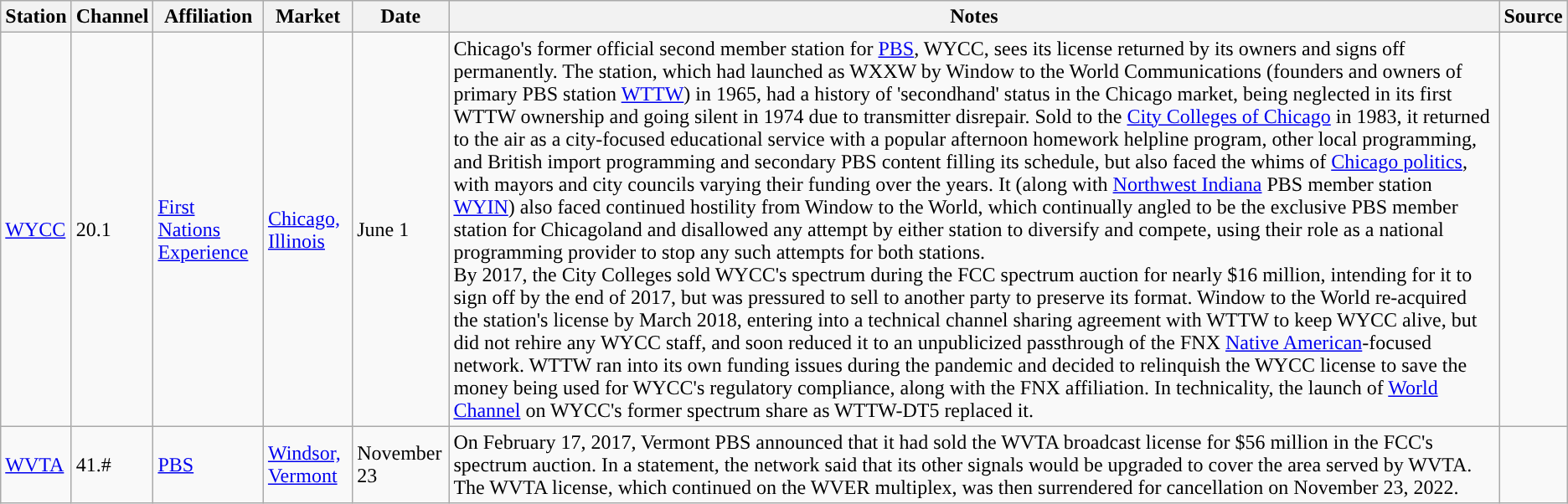<table class="wikitable">
<tr>
<th>Station</th>
<th>Channel</th>
<th>Affiliation</th>
<th>Market</th>
<th>Date</th>
<th>Notes</th>
<th>Source</th>
</tr>
<tr>
<td><a href='#'>WYCC</a></td>
<td>20.1</td>
<td><a href='#'>First Nations Experience</a></td>
<td><a href='#'>Chicago, Illinois</a></td>
<td>June 1</td>
<td>Chicago's former official second member station for <a href='#'>PBS</a>, WYCC, sees its license returned by its owners and signs off permanently. The station, which had launched as WXXW by Window to the World Communications (founders and owners of primary PBS station <a href='#'>WTTW</a>) in 1965, had a history of 'secondhand' status in the Chicago market, being neglected in its first WTTW ownership and going silent in 1974 due to transmitter disrepair. Sold to the <a href='#'>City Colleges of Chicago</a> in 1983, it returned to the air as a city-focused educational service with a popular afternoon homework helpline program, other local programming, and British import programming and secondary PBS content filling its schedule, but also faced the whims of <a href='#'>Chicago politics</a>, with mayors and city councils varying their funding over the years. It (along with <a href='#'>Northwest Indiana</a> PBS member station <a href='#'>WYIN</a>) also faced continued hostility from Window to the World, which continually angled to be the exclusive PBS member station for Chicagoland and disallowed any attempt by either station to diversify and compete, using their role as a national programming provider to stop any such attempts for both stations.<br>By 2017, the City Colleges sold WYCC's spectrum during the FCC spectrum auction for nearly $16 million, intending for it to sign off by the end of 2017, but was pressured to sell to another party to preserve its format. Window to the World re-acquired the station's license by March 2018, entering into a technical channel sharing agreement with WTTW to keep WYCC alive, but did not rehire any WYCC staff, and soon reduced it to an unpublicized passthrough of the FNX <a href='#'>Native American</a>-focused network. WTTW ran into its own funding issues during the pandemic and decided to relinquish the WYCC license to save the money being used for WYCC's regulatory compliance, along with the FNX affiliation. In technicality, the launch of <a href='#'>World Channel</a> on WYCC's former spectrum share as WTTW-DT5 replaced it.</td>
<td></td>
</tr>
<tr>
<td><a href='#'>WVTA</a></td>
<td>41.#</td>
<td><a href='#'>PBS</a></td>
<td><a href='#'>Windsor, Vermont</a></td>
<td>November 23</td>
<td>On February 17, 2017, Vermont PBS announced that it had sold the WVTA broadcast license for $56 million in the FCC's spectrum auction. In a statement, the network said that its other signals would be upgraded to cover the area served by WVTA. The WVTA license, which continued on the WVER multiplex, was then surrendered for cancellation on November 23, 2022.</td>
<td></td>
</tr>
</table>
